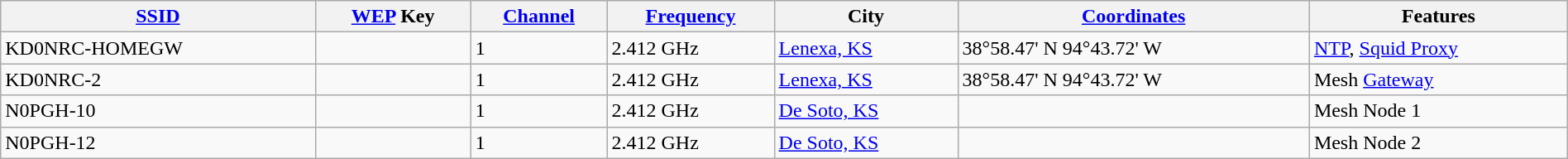<table class="wikitable sortable" style="font-size: 100%; width: 100% ">
<tr>
<th><a href='#'>SSID</a></th>
<th><a href='#'>WEP</a> Key</th>
<th><a href='#'>Channel</a></th>
<th><a href='#'>Frequency</a></th>
<th>City</th>
<th><a href='#'>Coordinates</a></th>
<th>Features</th>
</tr>
<tr>
<td>KD0NRC-HOMEGW</td>
<td></td>
<td>1</td>
<td>2.412 GHz</td>
<td><a href='#'>Lenexa, KS</a></td>
<td>38°58.47' N 94°43.72' W</td>
<td><a href='#'>NTP</a>, <a href='#'>Squid Proxy</a></td>
</tr>
<tr>
<td>KD0NRC-2</td>
<td></td>
<td>1</td>
<td>2.412 GHz</td>
<td><a href='#'>Lenexa, KS</a></td>
<td>38°58.47' N 94°43.72' W</td>
<td>Mesh <a href='#'>Gateway</a></td>
</tr>
<tr>
<td>N0PGH-10</td>
<td></td>
<td>1</td>
<td>2.412 GHz</td>
<td><a href='#'>De Soto, KS</a></td>
<td></td>
<td>Mesh Node 1</td>
</tr>
<tr>
<td>N0PGH-12</td>
<td></td>
<td>1</td>
<td>2.412 GHz</td>
<td><a href='#'>De Soto, KS</a></td>
<td></td>
<td>Mesh Node 2</td>
</tr>
</table>
